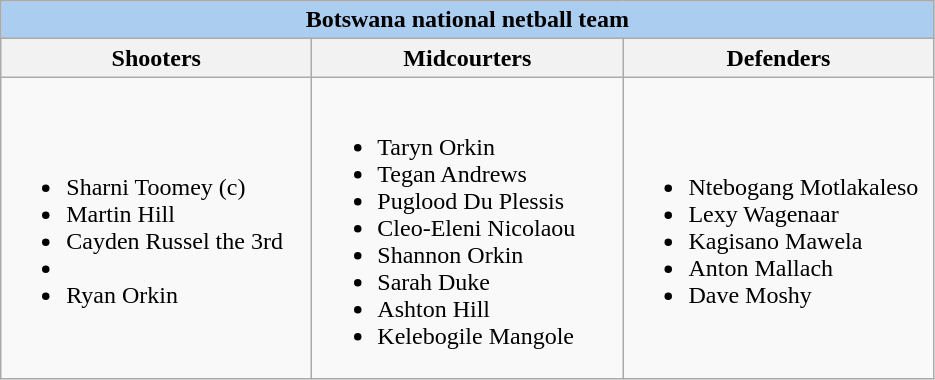<table class=wikitable>
<tr>
<td colspan=3 bgcolor=#ABCDEF align=center><strong>Botswana national netball team</strong></td>
</tr>
<tr>
<th>Shooters</th>
<th>Midcourters</th>
<th>Defenders</th>
</tr>
<tr>
<td width=200px><br><ul><li>Sharni Toomey (c)</li><li>Martin Hill</li><li>Cayden Russel the 3rd</li><li></li><li>Ryan Orkin</li></ul></td>
<td width=200px><br><ul><li>Taryn Orkin</li><li>Tegan Andrews</li><li>Puglood Du Plessis</li><li>Cleo-Eleni Nicolaou</li><li>Shannon Orkin</li><li>Sarah Duke</li><li>Ashton Hill</li><li>Kelebogile Mangole</li></ul></td>
<td width=200px><br><ul><li>Ntebogang Motlakaleso</li><li>Lexy Wagenaar</li><li>Kagisano Mawela</li><li>Anton Mallach</li><li>Dave Moshy</li></ul></td>
</tr>
</table>
